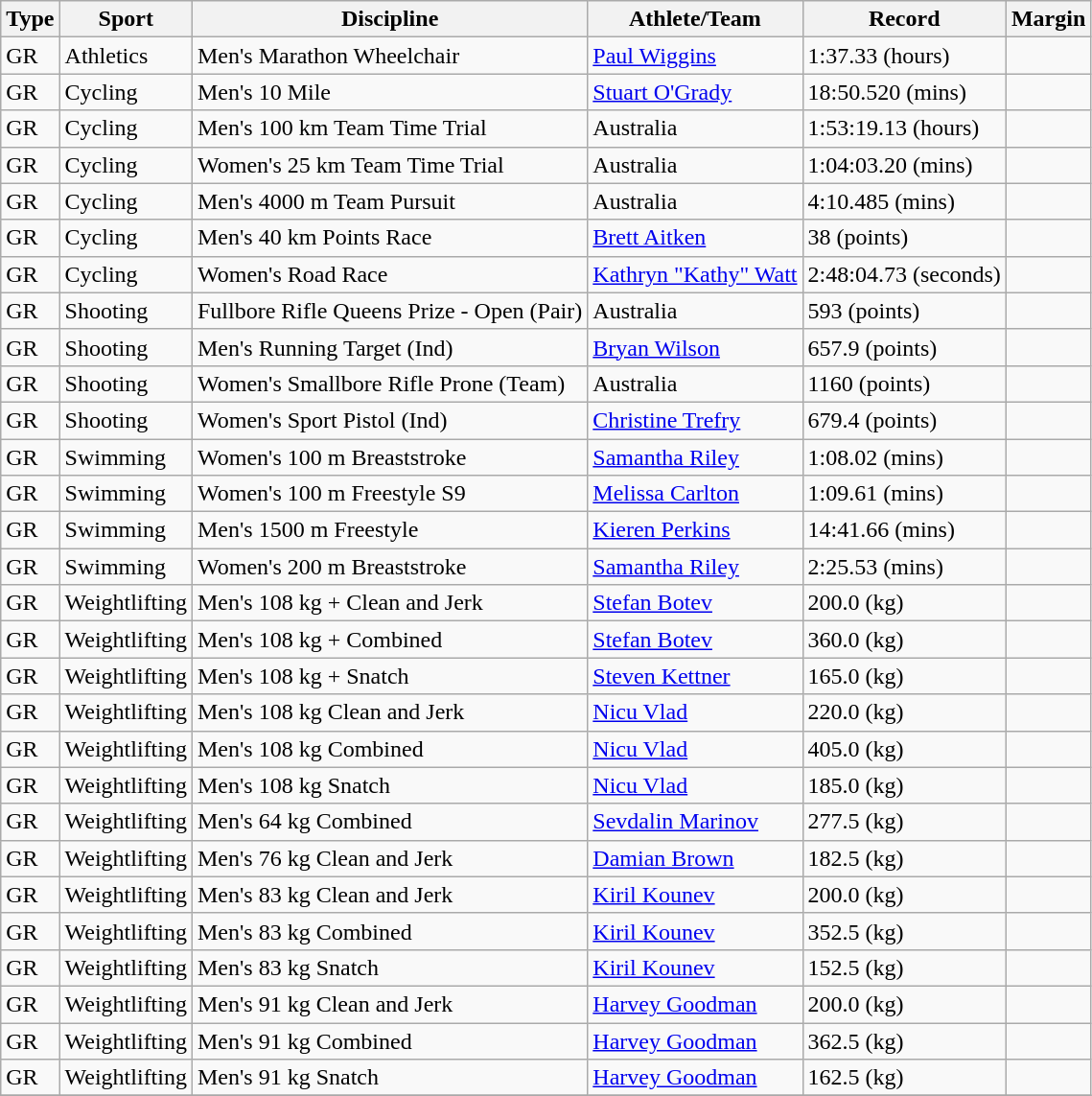<table class="wikitable">
<tr>
<th>Type</th>
<th>Sport</th>
<th>Discipline</th>
<th>Athlete/Team</th>
<th>Record</th>
<th>Margin</th>
</tr>
<tr>
<td>GR</td>
<td>Athletics</td>
<td>Men's Marathon Wheelchair</td>
<td><a href='#'>Paul Wiggins</a></td>
<td>1:37.33 (hours)</td>
<td></td>
</tr>
<tr>
<td>GR</td>
<td>Cycling</td>
<td>Men's 10 Mile</td>
<td><a href='#'>Stuart O'Grady</a></td>
<td>18:50.520 (mins)</td>
<td></td>
</tr>
<tr>
<td>GR</td>
<td>Cycling</td>
<td>Men's 100 km Team Time Trial</td>
<td>Australia</td>
<td>1:53:19.13 (hours)</td>
<td></td>
</tr>
<tr>
<td>GR</td>
<td>Cycling</td>
<td>Women's 25 km Team Time Trial</td>
<td>Australia</td>
<td>1:04:03.20 (mins)</td>
<td></td>
</tr>
<tr>
<td>GR</td>
<td>Cycling</td>
<td>Men's 4000 m Team Pursuit</td>
<td>Australia</td>
<td>4:10.485 (mins)</td>
<td></td>
</tr>
<tr>
<td>GR</td>
<td>Cycling</td>
<td>Men's 40 km Points Race</td>
<td><a href='#'>Brett Aitken</a></td>
<td>38 (points)</td>
<td></td>
</tr>
<tr>
<td>GR</td>
<td>Cycling</td>
<td>Women's Road Race</td>
<td><a href='#'>Kathryn "Kathy" Watt</a></td>
<td>2:48:04.73 (seconds)</td>
<td></td>
</tr>
<tr>
<td>GR</td>
<td>Shooting</td>
<td>Fullbore Rifle Queens Prize - Open (Pair)</td>
<td>Australia</td>
<td>593 (points)</td>
<td></td>
</tr>
<tr>
<td>GR</td>
<td>Shooting</td>
<td>Men's Running Target (Ind)</td>
<td><a href='#'>Bryan Wilson</a></td>
<td>657.9 (points)</td>
<td></td>
</tr>
<tr>
<td>GR</td>
<td>Shooting</td>
<td>Women's Smallbore Rifle Prone (Team)</td>
<td>Australia</td>
<td>1160 (points)</td>
<td></td>
</tr>
<tr>
<td>GR</td>
<td>Shooting</td>
<td>Women's Sport Pistol (Ind)</td>
<td><a href='#'>Christine Trefry</a></td>
<td>679.4 (points)</td>
<td></td>
</tr>
<tr GR 11 Shooting    Men's Skeet           (IndI     ( Ian Hale )            144  points>
<td>GR</td>
<td>Swimming</td>
<td>Women's 100 m Breaststroke</td>
<td><a href='#'>Samantha Riley</a></td>
<td>1:08.02 (mins)</td>
<td></td>
</tr>
<tr>
<td>GR</td>
<td>Swimming</td>
<td>Women's 100 m Freestyle S9</td>
<td><a href='#'>Melissa Carlton</a></td>
<td>1:09.61 (mins)</td>
<td></td>
</tr>
<tr>
<td>GR</td>
<td>Swimming</td>
<td>Men's 1500 m Freestyle</td>
<td><a href='#'>Kieren Perkins</a></td>
<td>14:41.66 (mins)</td>
<td></td>
</tr>
<tr>
<td>GR</td>
<td>Swimming</td>
<td>Women's 200 m Breaststroke</td>
<td><a href='#'>Samantha Riley</a></td>
<td>2:25.53 (mins)</td>
<td></td>
</tr>
<tr>
<td>GR</td>
<td>Weightlifting</td>
<td>Men's 108 kg + Clean and Jerk</td>
<td><a href='#'>Stefan Botev</a></td>
<td>200.0 (kg)</td>
<td></td>
</tr>
<tr>
<td>GR</td>
<td>Weightlifting</td>
<td>Men's 108 kg + Combined</td>
<td><a href='#'>Stefan Botev</a></td>
<td>360.0 (kg)</td>
<td></td>
</tr>
<tr>
<td>GR</td>
<td>Weightlifting</td>
<td>Men's 108 kg + Snatch</td>
<td><a href='#'>Steven Kettner</a></td>
<td>165.0 (kg)</td>
<td></td>
</tr>
<tr>
<td>GR</td>
<td>Weightlifting</td>
<td>Men's 108 kg Clean and Jerk</td>
<td><a href='#'>Nicu Vlad</a></td>
<td>220.0 (kg)</td>
<td></td>
</tr>
<tr>
<td>GR</td>
<td>Weightlifting</td>
<td>Men's 108 kg Combined</td>
<td><a href='#'>Nicu Vlad</a></td>
<td>405.0 (kg)</td>
<td></td>
</tr>
<tr>
<td>GR</td>
<td>Weightlifting</td>
<td>Men's 108 kg Snatch</td>
<td><a href='#'>Nicu Vlad</a></td>
<td>185.0 (kg)</td>
<td></td>
</tr>
<tr>
<td>GR</td>
<td>Weightlifting</td>
<td>Men's 64 kg Combined</td>
<td><a href='#'>Sevdalin Marinov</a></td>
<td>277.5 (kg)</td>
<td></td>
</tr>
<tr>
<td>GR</td>
<td>Weightlifting</td>
<td>Men's 76 kg Clean and Jerk</td>
<td><a href='#'>Damian Brown</a></td>
<td>182.5 (kg)</td>
<td></td>
</tr>
<tr>
<td>GR</td>
<td>Weightlifting</td>
<td>Men's 83 kg Clean and Jerk</td>
<td><a href='#'>Kiril Kounev</a></td>
<td>200.0 (kg)</td>
<td></td>
</tr>
<tr>
<td>GR</td>
<td>Weightlifting</td>
<td>Men's 83 kg Combined</td>
<td><a href='#'>Kiril Kounev</a></td>
<td>352.5 (kg)</td>
<td></td>
</tr>
<tr>
<td>GR</td>
<td>Weightlifting</td>
<td>Men's 83 kg Snatch</td>
<td><a href='#'>Kiril Kounev</a></td>
<td>152.5 (kg)</td>
<td></td>
</tr>
<tr>
<td>GR</td>
<td>Weightlifting</td>
<td>Men's 91 kg Clean and Jerk</td>
<td><a href='#'>Harvey Goodman</a></td>
<td>200.0 (kg)</td>
<td></td>
</tr>
<tr>
<td>GR</td>
<td>Weightlifting</td>
<td>Men's 91 kg Combined</td>
<td><a href='#'>Harvey Goodman</a></td>
<td>362.5 (kg)</td>
<td></td>
</tr>
<tr>
<td>GR</td>
<td>Weightlifting</td>
<td>Men's 91 kg Snatch</td>
<td><a href='#'>Harvey Goodman</a></td>
<td>162.5 (kg)</td>
<td></td>
</tr>
<tr>
</tr>
</table>
